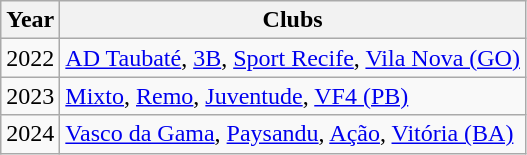<table class="wikitable">
<tr>
<th>Year</th>
<th>Clubs</th>
</tr>
<tr>
<td>2022</td>
<td><a href='#'>AD Taubaté</a>, <a href='#'>3B</a>, <a href='#'>Sport Recife</a>, <a href='#'>Vila Nova (GO)</a></td>
</tr>
<tr>
<td>2023</td>
<td><a href='#'>Mixto</a>, <a href='#'>Remo</a>, <a href='#'>Juventude</a>, <a href='#'>VF4 (PB)</a></td>
</tr>
<tr>
<td>2024</td>
<td><a href='#'>Vasco da Gama</a>, <a href='#'>Paysandu</a>, <a href='#'>Ação</a>, <a href='#'>Vitória (BA)</a></td>
</tr>
</table>
